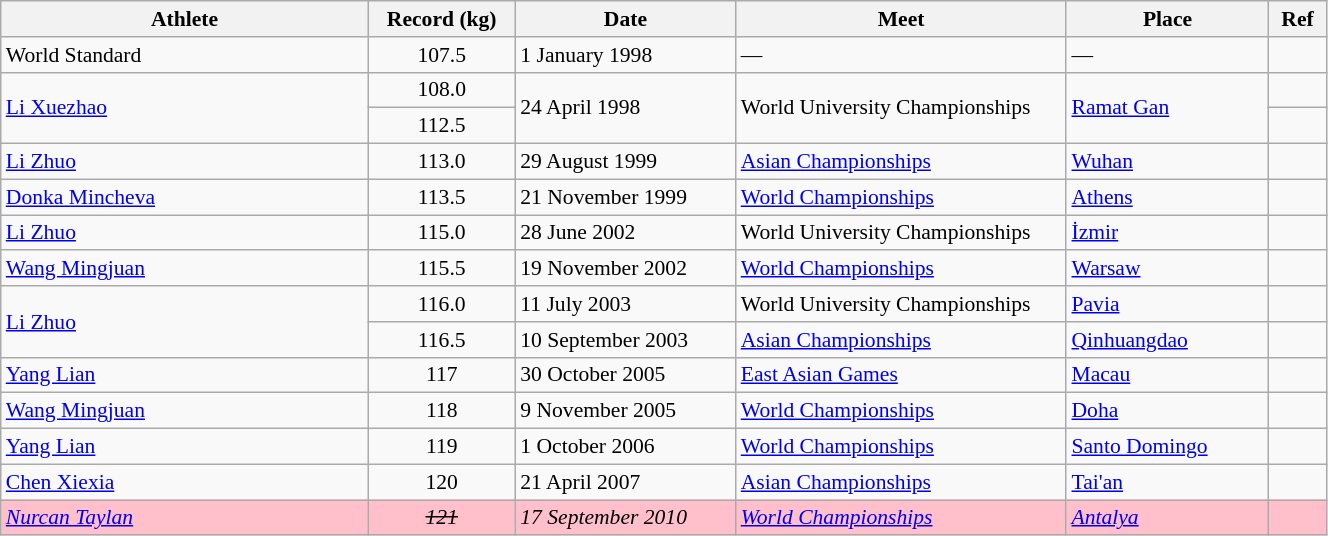<table class="wikitable" style="font-size:90%; width: 70%;">
<tr>
<th width=20%>Athlete</th>
<th width=8%>Record (kg)</th>
<th width=12%>Date</th>
<th width=18%>Meet</th>
<th width=11%>Place</th>
<th width=3%>Ref</th>
</tr>
<tr>
<td>World Standard</td>
<td align="center">107.5</td>
<td>1 January 1998</td>
<td>—</td>
<td>—</td>
<td></td>
</tr>
<tr>
<td rowspan=2> <a href='#'>Li Xuezhao</a></td>
<td align="center">108.0</td>
<td rowspan=2>24 April 1998</td>
<td rowspan=2>World University Championships</td>
<td rowspan=2><a href='#'>Ramat Gan</a></td>
<td></td>
</tr>
<tr>
<td align="center">112.5</td>
<td></td>
</tr>
<tr>
<td> <a href='#'>Li Zhuo</a></td>
<td align="center">113.0</td>
<td>29 August 1999</td>
<td><a href='#'>Asian Championships</a></td>
<td><a href='#'>Wuhan</a></td>
<td></td>
</tr>
<tr>
<td> <a href='#'>Donka Mincheva</a></td>
<td align="center">113.5</td>
<td>21 November 1999</td>
<td><a href='#'>World Championships</a></td>
<td><a href='#'>Athens</a></td>
<td></td>
</tr>
<tr>
<td> <a href='#'>Li Zhuo</a></td>
<td align="center">115.0</td>
<td>28 June 2002</td>
<td>World University Championships</td>
<td><a href='#'>İzmir</a></td>
<td></td>
</tr>
<tr>
<td> <a href='#'>Wang Mingjuan</a></td>
<td align="center">115.5</td>
<td>19 November 2002</td>
<td><a href='#'>World Championships</a></td>
<td><a href='#'>Warsaw</a></td>
<td></td>
</tr>
<tr>
<td rowspan=2> <a href='#'>Li Zhuo</a></td>
<td align="center">116.0</td>
<td>11 July 2003</td>
<td>World University Championships</td>
<td><a href='#'>Pavia</a></td>
<td></td>
</tr>
<tr>
<td align="center">116.5</td>
<td>10 September 2003</td>
<td><a href='#'>Asian Championships</a></td>
<td><a href='#'>Qinhuangdao</a></td>
<td></td>
</tr>
<tr>
<td> <a href='#'>Yang Lian</a></td>
<td align="center">117</td>
<td>30 October 2005</td>
<td><a href='#'>East Asian Games</a></td>
<td><a href='#'>Macau</a></td>
<td></td>
</tr>
<tr>
<td> <a href='#'>Wang Mingjuan</a></td>
<td align="center">118</td>
<td>9 November 2005</td>
<td><a href='#'>World Championships</a></td>
<td><a href='#'>Doha</a></td>
<td></td>
</tr>
<tr>
<td> <a href='#'>Yang Lian</a></td>
<td align="center">119</td>
<td>1 October 2006</td>
<td><a href='#'>World Championships</a></td>
<td><a href='#'>Santo Domingo</a></td>
<td></td>
</tr>
<tr>
<td> <a href='#'>Chen Xiexia</a></td>
<td align="center">120</td>
<td>21 April 2007</td>
<td><a href='#'>Asian Championships</a></td>
<td><a href='#'>Tai'an</a></td>
<td></td>
</tr>
<tr bgcolor=pink>
<td><em> <a href='#'>Nurcan Taylan</a></em></td>
<td align="center"><em><s>121</s></em></td>
<td><em>17 September 2010</em></td>
<td><em><a href='#'>World Championships</a></em></td>
<td><em><a href='#'>Antalya</a></em></td>
<td></td>
</tr>
</table>
